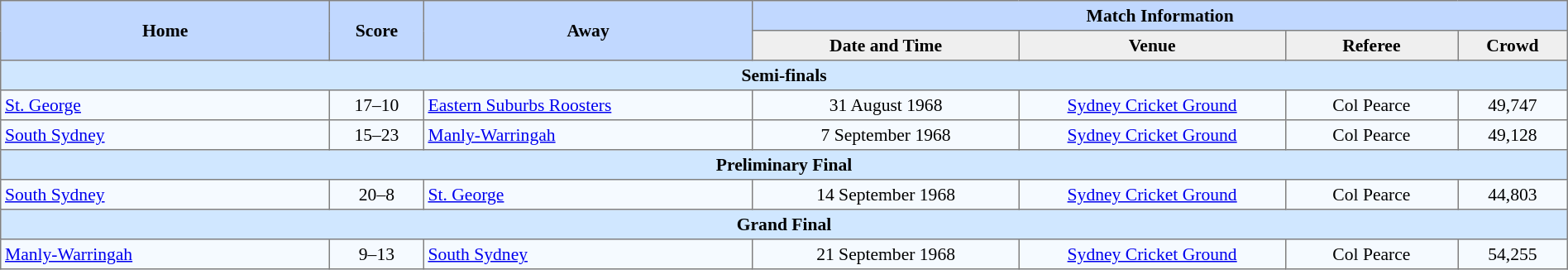<table border=1 style="border-collapse:collapse; font-size:90%; text-align:center;" cellpadding=3 cellspacing=0 width=100%>
<tr bgcolor=#C1D8FF>
<th rowspan=2 width=21%>Home</th>
<th rowspan=2 width=6%>Score</th>
<th rowspan=2 width=21%>Away</th>
<th colspan=6>Match Information</th>
</tr>
<tr bgcolor=#EFEFEF>
<th width=17%>Date and Time</th>
<th width=17%>Venue</th>
<th width=11%>Referee</th>
<th width=7%>Crowd</th>
</tr>
<tr bgcolor="#D0E7FF">
<td colspan=7><strong>Semi-finals</strong></td>
</tr>
<tr bgcolor=#F5FAFF>
<td align=left> <a href='#'>St. George</a></td>
<td>17–10</td>
<td align=left> <a href='#'>Eastern Suburbs Roosters</a></td>
<td>31 August 1968</td>
<td><a href='#'>Sydney Cricket Ground</a></td>
<td>Col Pearce</td>
<td>49,747</td>
</tr>
<tr bgcolor=#F5FAFF>
<td align=left> <a href='#'>South Sydney</a></td>
<td>15–23</td>
<td align=left> <a href='#'>Manly-Warringah</a></td>
<td>7 September 1968</td>
<td><a href='#'>Sydney Cricket Ground</a></td>
<td>Col Pearce</td>
<td>49,128</td>
</tr>
<tr bgcolor="#D0E7FF">
<td colspan=7><strong>Preliminary Final</strong></td>
</tr>
<tr bgcolor=#F5FAFF>
<td align=left> <a href='#'>South Sydney</a></td>
<td>20–8</td>
<td align=left> <a href='#'>St. George</a></td>
<td>14 September 1968</td>
<td><a href='#'>Sydney Cricket Ground</a></td>
<td>Col Pearce</td>
<td>44,803</td>
</tr>
<tr bgcolor="#D0E7FF">
<td colspan=7><strong>Grand Final</strong></td>
</tr>
<tr bgcolor=#F5FAFF>
<td align=left> <a href='#'>Manly-Warringah</a></td>
<td>9–13</td>
<td align=left> <a href='#'>South Sydney</a></td>
<td>21 September 1968</td>
<td><a href='#'>Sydney Cricket Ground</a></td>
<td>Col Pearce</td>
<td>54,255</td>
</tr>
</table>
